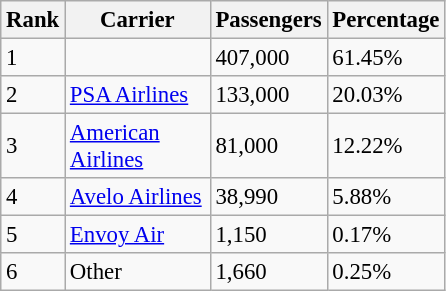<table class="wikitable sortable" style="font-size: 95%" width= align=>
<tr>
<th>Rank</th>
<th style="width:90px;">Carrier</th>
<th>Passengers</th>
<th>Percentage</th>
</tr>
<tr>
<td>1</td>
<td></td>
<td>407,000</td>
<td>61.45%</td>
</tr>
<tr>
<td>2</td>
<td><a href='#'>PSA Airlines</a></td>
<td>133,000</td>
<td>20.03%</td>
</tr>
<tr>
<td>3</td>
<td><a href='#'>American Airlines</a></td>
<td>81,000</td>
<td>12.22%</td>
</tr>
<tr>
<td>4</td>
<td><a href='#'>Avelo Airlines</a></td>
<td>38,990</td>
<td>5.88%</td>
</tr>
<tr>
<td>5</td>
<td><a href='#'>Envoy Air</a></td>
<td>1,150</td>
<td>0.17%</td>
</tr>
<tr>
<td>6</td>
<td>Other</td>
<td>1,660</td>
<td>0.25%</td>
</tr>
</table>
